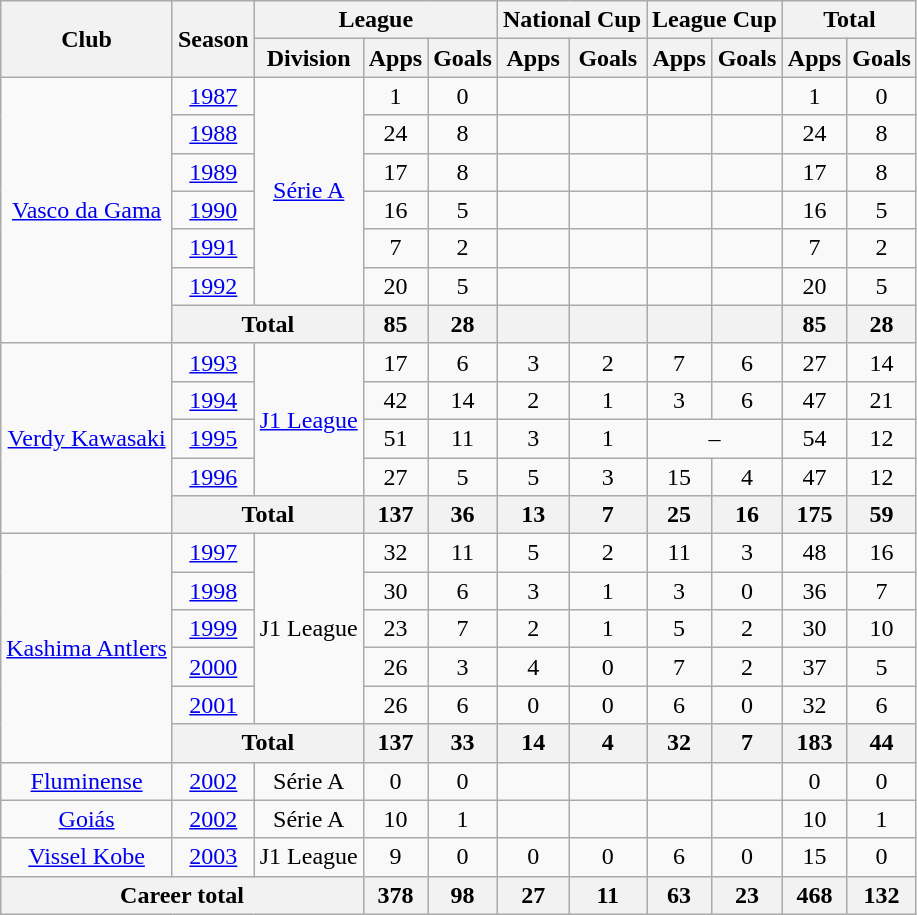<table class="wikitable" style="text-align:center">
<tr>
<th rowspan="2">Club</th>
<th rowspan="2">Season</th>
<th colspan="3">League</th>
<th colspan="2">National Cup</th>
<th colspan="2">League Cup</th>
<th colspan="2">Total</th>
</tr>
<tr>
<th>Division</th>
<th>Apps</th>
<th>Goals</th>
<th>Apps</th>
<th>Goals</th>
<th>Apps</th>
<th>Goals</th>
<th>Apps</th>
<th>Goals</th>
</tr>
<tr>
<td rowspan="7"><a href='#'>Vasco da Gama</a></td>
<td><a href='#'>1987</a></td>
<td rowspan="6"><a href='#'>Série A</a></td>
<td>1</td>
<td>0</td>
<td></td>
<td></td>
<td></td>
<td></td>
<td>1</td>
<td>0</td>
</tr>
<tr>
<td><a href='#'>1988</a></td>
<td>24</td>
<td>8</td>
<td></td>
<td></td>
<td></td>
<td></td>
<td>24</td>
<td>8</td>
</tr>
<tr>
<td><a href='#'>1989</a></td>
<td>17</td>
<td>8</td>
<td></td>
<td></td>
<td></td>
<td></td>
<td>17</td>
<td>8</td>
</tr>
<tr>
<td><a href='#'>1990</a></td>
<td>16</td>
<td>5</td>
<td></td>
<td></td>
<td></td>
<td></td>
<td>16</td>
<td>5</td>
</tr>
<tr>
<td><a href='#'>1991</a></td>
<td>7</td>
<td>2</td>
<td></td>
<td></td>
<td></td>
<td></td>
<td>7</td>
<td>2</td>
</tr>
<tr>
<td><a href='#'>1992</a></td>
<td>20</td>
<td>5</td>
<td></td>
<td></td>
<td></td>
<td></td>
<td>20</td>
<td>5</td>
</tr>
<tr>
<th colspan="2">Total</th>
<th>85</th>
<th>28</th>
<th></th>
<th></th>
<th></th>
<th></th>
<th>85</th>
<th>28</th>
</tr>
<tr>
<td rowspan="5"><a href='#'>Verdy Kawasaki</a></td>
<td><a href='#'>1993</a></td>
<td rowspan="4"><a href='#'>J1 League</a></td>
<td>17</td>
<td>6</td>
<td>3</td>
<td>2</td>
<td>7</td>
<td>6</td>
<td>27</td>
<td>14</td>
</tr>
<tr>
<td><a href='#'>1994</a></td>
<td>42</td>
<td>14</td>
<td>2</td>
<td>1</td>
<td>3</td>
<td>6</td>
<td>47</td>
<td>21</td>
</tr>
<tr>
<td><a href='#'>1995</a></td>
<td>51</td>
<td>11</td>
<td>3</td>
<td>1</td>
<td colspan="2">–</td>
<td>54</td>
<td>12</td>
</tr>
<tr>
<td><a href='#'>1996</a></td>
<td>27</td>
<td>5</td>
<td>5</td>
<td>3</td>
<td>15</td>
<td>4</td>
<td>47</td>
<td>12</td>
</tr>
<tr>
<th colspan="2">Total</th>
<th>137</th>
<th>36</th>
<th>13</th>
<th>7</th>
<th>25</th>
<th>16</th>
<th>175</th>
<th>59</th>
</tr>
<tr>
<td rowspan="6"><a href='#'>Kashima Antlers</a></td>
<td><a href='#'>1997</a></td>
<td rowspan="5">J1 League</td>
<td>32</td>
<td>11</td>
<td>5</td>
<td>2</td>
<td>11</td>
<td>3</td>
<td>48</td>
<td>16</td>
</tr>
<tr>
<td><a href='#'>1998</a></td>
<td>30</td>
<td>6</td>
<td>3</td>
<td>1</td>
<td>3</td>
<td>0</td>
<td>36</td>
<td>7</td>
</tr>
<tr>
<td><a href='#'>1999</a></td>
<td>23</td>
<td>7</td>
<td>2</td>
<td>1</td>
<td>5</td>
<td>2</td>
<td>30</td>
<td>10</td>
</tr>
<tr>
<td><a href='#'>2000</a></td>
<td>26</td>
<td>3</td>
<td>4</td>
<td>0</td>
<td>7</td>
<td>2</td>
<td>37</td>
<td>5</td>
</tr>
<tr>
<td><a href='#'>2001</a></td>
<td>26</td>
<td>6</td>
<td>0</td>
<td>0</td>
<td>6</td>
<td>0</td>
<td>32</td>
<td>6</td>
</tr>
<tr>
<th colspan="2">Total</th>
<th>137</th>
<th>33</th>
<th>14</th>
<th>4</th>
<th>32</th>
<th>7</th>
<th>183</th>
<th>44</th>
</tr>
<tr>
<td><a href='#'>Fluminense</a></td>
<td><a href='#'>2002</a></td>
<td>Série A</td>
<td>0</td>
<td>0</td>
<td></td>
<td></td>
<td></td>
<td></td>
<td>0</td>
<td>0</td>
</tr>
<tr>
<td><a href='#'>Goiás</a></td>
<td><a href='#'>2002</a></td>
<td>Série A</td>
<td>10</td>
<td>1</td>
<td></td>
<td></td>
<td></td>
<td></td>
<td>10</td>
<td>1</td>
</tr>
<tr>
<td><a href='#'>Vissel Kobe</a></td>
<td><a href='#'>2003</a></td>
<td>J1 League</td>
<td>9</td>
<td>0</td>
<td>0</td>
<td>0</td>
<td>6</td>
<td>0</td>
<td>15</td>
<td>0</td>
</tr>
<tr>
<th colspan="3">Career total</th>
<th>378</th>
<th>98</th>
<th>27</th>
<th>11</th>
<th>63</th>
<th>23</th>
<th>468</th>
<th>132</th>
</tr>
</table>
